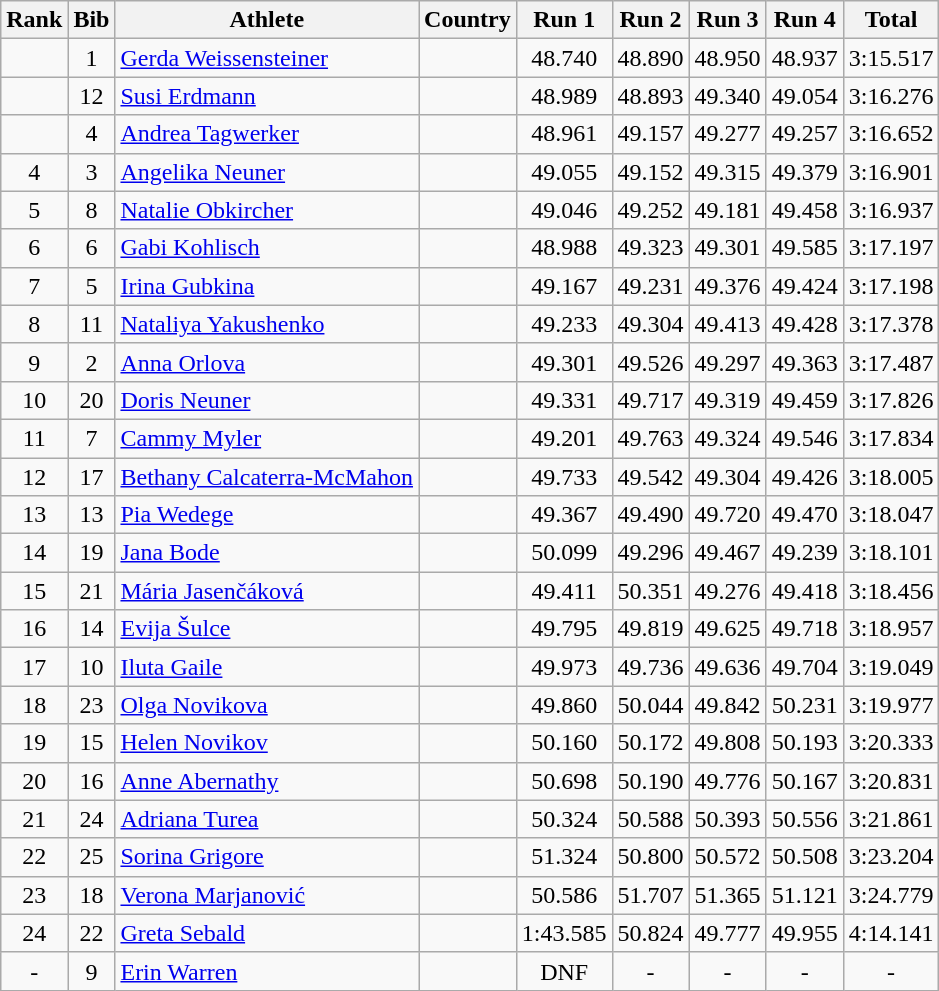<table class="wikitable sortable" style="text-align:center">
<tr>
<th>Rank</th>
<th>Bib</th>
<th>Athlete</th>
<th>Country</th>
<th>Run 1</th>
<th>Run 2</th>
<th>Run 3</th>
<th>Run 4</th>
<th>Total</th>
</tr>
<tr>
<td></td>
<td>1</td>
<td align=left><a href='#'>Gerda Weissensteiner</a></td>
<td align=left></td>
<td>48.740</td>
<td>48.890</td>
<td>48.950</td>
<td>48.937</td>
<td>3:15.517</td>
</tr>
<tr>
<td></td>
<td>12</td>
<td align=left><a href='#'>Susi Erdmann</a></td>
<td align=left></td>
<td>48.989</td>
<td>48.893</td>
<td>49.340</td>
<td>49.054</td>
<td>3:16.276</td>
</tr>
<tr>
<td></td>
<td>4</td>
<td align=left><a href='#'>Andrea Tagwerker</a></td>
<td align=left></td>
<td>48.961</td>
<td>49.157</td>
<td>49.277</td>
<td>49.257</td>
<td>3:16.652</td>
</tr>
<tr>
<td>4</td>
<td>3</td>
<td align=left><a href='#'>Angelika Neuner</a></td>
<td align=left></td>
<td>49.055</td>
<td>49.152</td>
<td>49.315</td>
<td>49.379</td>
<td>3:16.901</td>
</tr>
<tr>
<td>5</td>
<td>8</td>
<td align=left><a href='#'>Natalie Obkircher</a></td>
<td align=left></td>
<td>49.046</td>
<td>49.252</td>
<td>49.181</td>
<td>49.458</td>
<td>3:16.937</td>
</tr>
<tr>
<td>6</td>
<td>6</td>
<td align=left><a href='#'>Gabi Kohlisch</a></td>
<td align=left></td>
<td>48.988</td>
<td>49.323</td>
<td>49.301</td>
<td>49.585</td>
<td>3:17.197</td>
</tr>
<tr>
<td>7</td>
<td>5</td>
<td align=left><a href='#'>Irina Gubkina</a></td>
<td align=left></td>
<td>49.167</td>
<td>49.231</td>
<td>49.376</td>
<td>49.424</td>
<td>3:17.198</td>
</tr>
<tr>
<td>8</td>
<td>11</td>
<td align=left><a href='#'>Nataliya Yakushenko</a></td>
<td align=left></td>
<td>49.233</td>
<td>49.304</td>
<td>49.413</td>
<td>49.428</td>
<td>3:17.378</td>
</tr>
<tr>
<td>9</td>
<td>2</td>
<td align=left><a href='#'>Anna Orlova</a></td>
<td align=left></td>
<td>49.301</td>
<td>49.526</td>
<td>49.297</td>
<td>49.363</td>
<td>3:17.487</td>
</tr>
<tr>
<td>10</td>
<td>20</td>
<td align=left><a href='#'>Doris Neuner</a></td>
<td align=left></td>
<td>49.331</td>
<td>49.717</td>
<td>49.319</td>
<td>49.459</td>
<td>3:17.826</td>
</tr>
<tr>
<td>11</td>
<td>7</td>
<td align=left><a href='#'>Cammy Myler</a></td>
<td align=left></td>
<td>49.201</td>
<td>49.763</td>
<td>49.324</td>
<td>49.546</td>
<td>3:17.834</td>
</tr>
<tr>
<td>12</td>
<td>17</td>
<td align=left><a href='#'>Bethany Calcaterra-McMahon</a></td>
<td align=left></td>
<td>49.733</td>
<td>49.542</td>
<td>49.304</td>
<td>49.426</td>
<td>3:18.005</td>
</tr>
<tr>
<td>13</td>
<td>13</td>
<td align=left><a href='#'>Pia Wedege</a></td>
<td align=left></td>
<td>49.367</td>
<td>49.490</td>
<td>49.720</td>
<td>49.470</td>
<td>3:18.047</td>
</tr>
<tr>
<td>14</td>
<td>19</td>
<td align=left><a href='#'>Jana Bode</a></td>
<td align=left></td>
<td>50.099</td>
<td>49.296</td>
<td>49.467</td>
<td>49.239</td>
<td>3:18.101</td>
</tr>
<tr>
<td>15</td>
<td>21</td>
<td align=left><a href='#'>Mária Jasenčáková</a></td>
<td align=left></td>
<td>49.411</td>
<td>50.351</td>
<td>49.276</td>
<td>49.418</td>
<td>3:18.456</td>
</tr>
<tr>
<td>16</td>
<td>14</td>
<td align=left><a href='#'>Evija Šulce</a></td>
<td align=left></td>
<td>49.795</td>
<td>49.819</td>
<td>49.625</td>
<td>49.718</td>
<td>3:18.957</td>
</tr>
<tr>
<td>17</td>
<td>10</td>
<td align=left><a href='#'>Iluta Gaile</a></td>
<td align=left></td>
<td>49.973</td>
<td>49.736</td>
<td>49.636</td>
<td>49.704</td>
<td>3:19.049</td>
</tr>
<tr>
<td>18</td>
<td>23</td>
<td align=left><a href='#'>Olga Novikova</a></td>
<td align=left></td>
<td>49.860</td>
<td>50.044</td>
<td>49.842</td>
<td>50.231</td>
<td>3:19.977</td>
</tr>
<tr>
<td>19</td>
<td>15</td>
<td align=left><a href='#'>Helen Novikov</a></td>
<td align=left></td>
<td>50.160</td>
<td>50.172</td>
<td>49.808</td>
<td>50.193</td>
<td>3:20.333</td>
</tr>
<tr>
<td>20</td>
<td>16</td>
<td align=left><a href='#'>Anne Abernathy</a></td>
<td align=left></td>
<td>50.698</td>
<td>50.190</td>
<td>49.776</td>
<td>50.167</td>
<td>3:20.831</td>
</tr>
<tr>
<td>21</td>
<td>24</td>
<td align=left><a href='#'>Adriana Turea</a></td>
<td align=left></td>
<td>50.324</td>
<td>50.588</td>
<td>50.393</td>
<td>50.556</td>
<td>3:21.861</td>
</tr>
<tr>
<td>22</td>
<td>25</td>
<td align=left><a href='#'>Sorina Grigore</a></td>
<td align=left></td>
<td>51.324</td>
<td>50.800</td>
<td>50.572</td>
<td>50.508</td>
<td>3:23.204</td>
</tr>
<tr>
<td>23</td>
<td>18</td>
<td align=left><a href='#'>Verona Marjanović</a></td>
<td align=left></td>
<td>50.586</td>
<td>51.707</td>
<td>51.365</td>
<td>51.121</td>
<td>3:24.779</td>
</tr>
<tr>
<td>24</td>
<td>22</td>
<td align=left><a href='#'>Greta Sebald</a></td>
<td align=left></td>
<td>1:43.585</td>
<td>50.824</td>
<td>49.777</td>
<td>49.955</td>
<td>4:14.141</td>
</tr>
<tr>
<td>-</td>
<td>9</td>
<td align=left><a href='#'>Erin Warren</a></td>
<td align=left></td>
<td>DNF</td>
<td>-</td>
<td>-</td>
<td>-</td>
<td>-</td>
</tr>
</table>
